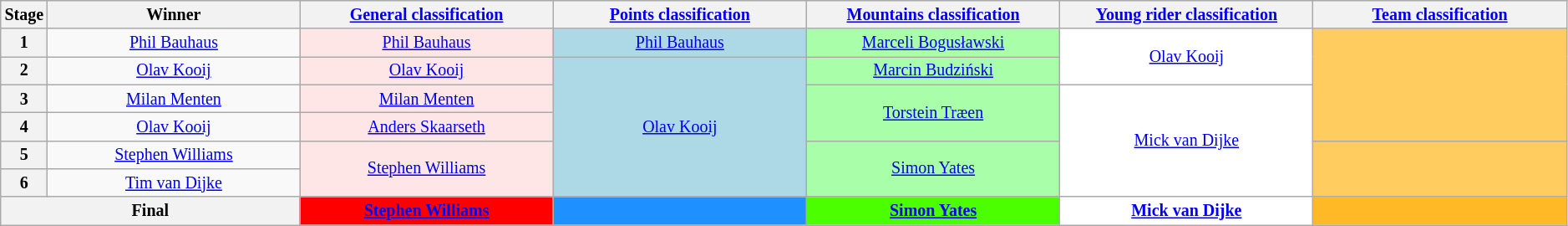<table class="wikitable" style="text-align: center; font-size:smaller;">
<tr style="background:#efefef;">
<th width="1%">Stage</th>
<th width="16.5%">Winner</th>
<th width="16.5%"><a href='#'>General classification</a><br></th>
<th width="16.5%"><a href='#'>Points classification</a><br></th>
<th width="16.5%"><a href='#'>Mountains classification</a><br></th>
<th width="16.5%"><a href='#'>Young rider classification</a><br></th>
<th width="16.5%"><a href='#'>Team classification</a></th>
</tr>
<tr>
<th>1</th>
<td><a href='#'>Phil Bauhaus</a></td>
<td style="background:#FFE6E6;"><a href='#'>Phil Bauhaus</a></td>
<td style="background:lightblue;"><a href='#'>Phil Bauhaus</a></td>
<td style="background:#A9FFA9;"><a href='#'>Marceli Bogusławski</a></td>
<td style="background:white;" rowspan="2"><a href='#'>Olav Kooij</a></td>
<td style="background:#FFCD5F;" rowspan="4"></td>
</tr>
<tr>
<th>2</th>
<td><a href='#'>Olav Kooij</a></td>
<td style="background:#FFE6E6;"><a href='#'>Olav Kooij</a></td>
<td style="background:lightblue;" rowspan="5"><a href='#'>Olav Kooij</a></td>
<td style="background:#A9FFA9;"><a href='#'>Marcin Budziński</a></td>
</tr>
<tr>
<th>3</th>
<td><a href='#'>Milan Menten</a></td>
<td style="background:#FFE6E6;"><a href='#'>Milan Menten</a></td>
<td style="background:#A9FFA9;" rowspan="2"><a href='#'>Torstein Træen</a></td>
<td style="background:white;" rowspan="4"><a href='#'>Mick van Dijke</a></td>
</tr>
<tr>
<th>4</th>
<td><a href='#'>Olav Kooij</a></td>
<td style="background:#FFE6E6;"><a href='#'>Anders Skaarseth</a></td>
</tr>
<tr>
<th>5</th>
<td><a href='#'>Stephen Williams</a></td>
<td style="background:#FFE6E6;" rowspan="2"><a href='#'>Stephen Williams</a></td>
<td style="background:#A9FFA9;" rowspan="2"><a href='#'>Simon Yates</a></td>
<td style="background:#FFCD5F;" rowspan="2"></td>
</tr>
<tr>
<th>6</th>
<td><a href='#'>Tim van Dijke</a></td>
</tr>
<tr>
<th colspan="2">Final</th>
<th style="background:#f00;"><a href='#'>Stephen Williams</a></th>
<th style="background:dodgerblue;"></th>
<th style="background:#4CFF00;"><a href='#'>Simon Yates</a></th>
<th style="background:white;"><a href='#'>Mick van Dijke</a></th>
<th style="background:#FFB927;"></th>
</tr>
</table>
